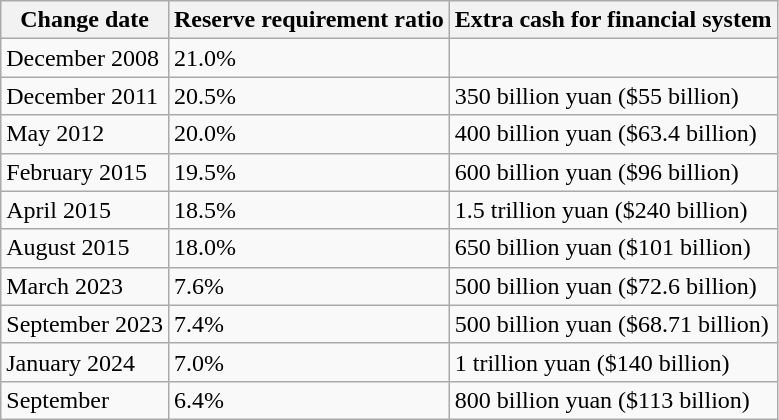<table class="wikitable" id='constituents'>
<tr>
<th>Change date</th>
<th>Reserve requirement ratio</th>
<th>Extra cash for financial system</th>
</tr>
<tr>
<td>December 2008</td>
<td>21.0%</td>
<td></td>
</tr>
<tr>
<td>December 2011</td>
<td>20.5%</td>
<td>350 billion yuan ($55 billion)</td>
</tr>
<tr>
<td>May 2012</td>
<td>20.0%</td>
<td>400 billion yuan ($63.4 billion)</td>
</tr>
<tr>
<td>February 2015</td>
<td>19.5%</td>
<td>600 billion yuan ($96 billion)</td>
</tr>
<tr>
<td>April 2015</td>
<td>18.5%</td>
<td>1.5 trillion yuan ($240 billion)</td>
</tr>
<tr>
<td>August 2015</td>
<td>18.0%</td>
<td>650 billion yuan ($101 billion)</td>
</tr>
<tr>
<td>March 2023</td>
<td>7.6%</td>
<td>500 billion yuan ($72.6 billion)</td>
</tr>
<tr>
<td>September 2023</td>
<td>7.4%</td>
<td>500 billion yuan ($68.71 billion)</td>
</tr>
<tr>
<td>January 2024</td>
<td>7.0%</td>
<td>1 trillion yuan ($140 billion)</td>
</tr>
<tr>
<td>September</td>
<td>6.4%</td>
<td>800 billion yuan ($113 billion)</td>
</tr>
</table>
